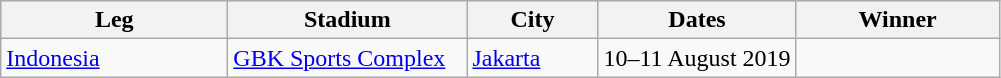<table class="wikitable sortable"  text-align:left;">
<tr bgcolor="#efefef">
<th style="width:9.0em;">Leg</th>
<th style="width:9.5em;">Stadium</th>
<th style="width:5.0em;">City</th>
<th>Dates</th>
<th style="width:8.0em;">Winner</th>
</tr>
<tr>
<td><a href='#'>Indonesia</a></td>
<td><a href='#'>GBK Sports Complex</a></td>
<td><a href='#'>Jakarta</a></td>
<td align=center>10–11 August 2019</td>
<td></td>
</tr>
</table>
